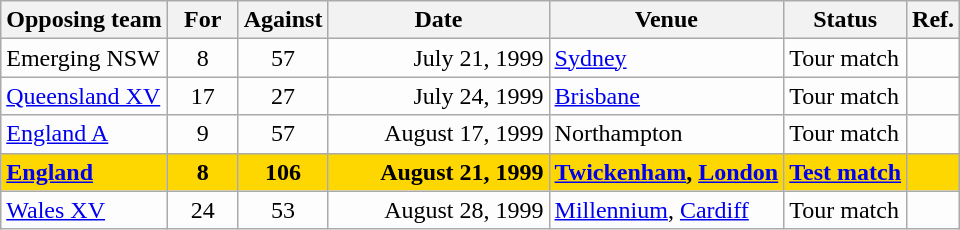<table class=wikitable>
<tr>
<th>Opposing team</th>
<th>For</th>
<th>Against</th>
<th>Date</th>
<th>Venue</th>
<th>Status</th>
<th>Ref.</th>
</tr>
<tr bgcolor=#fdfdfd>
<td>Emerging NSW</td>
<td align=center width=40>8</td>
<td align=center width=40>57</td>
<td width=140 align=right>July 21, 1999</td>
<td><a href='#'>Sydney</a></td>
<td>Tour match</td>
<td></td>
</tr>
<tr bgcolor=#fdfdfd>
<td><a href='#'>Queensland XV</a></td>
<td align=center width=40>17</td>
<td align=center width=40>27</td>
<td width=140 align=right>July 24, 1999</td>
<td><a href='#'>Brisbane</a></td>
<td>Tour match</td>
<td></td>
</tr>
<tr bgcolor=#fdfdfd>
<td><a href='#'>England A</a></td>
<td align=center width=40>9</td>
<td align=center width=40>57</td>
<td width=140 align=right>August 17, 1999</td>
<td>Northampton</td>
<td>Tour match</td>
<td></td>
</tr>
<tr bgcolor=gold>
<td><strong><a href='#'>England</a></strong></td>
<td align=center width=40><strong>8</strong></td>
<td align=center width=40><strong>106</strong></td>
<td width=140 align=right><strong>August 21, 1999</strong></td>
<td><strong><a href='#'>Twickenham</a>, <a href='#'>London</a></strong></td>
<td><strong><a href='#'>Test match</a></strong></td>
<td></td>
</tr>
<tr bgcolor=#fdfdfd>
<td><a href='#'>Wales XV</a></td>
<td align=center width=40>24</td>
<td align=center width=40>53</td>
<td width=140 align=right>August 28, 1999</td>
<td><a href='#'>Millennium</a>, <a href='#'>Cardiff</a></td>
<td>Tour match</td>
<td></td>
</tr>
</table>
